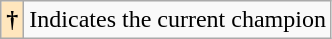<table class="wikitable">
<tr>
<th style="background-color:#FFE6BD">†</th>
<td>Indicates the current champion</td>
</tr>
</table>
